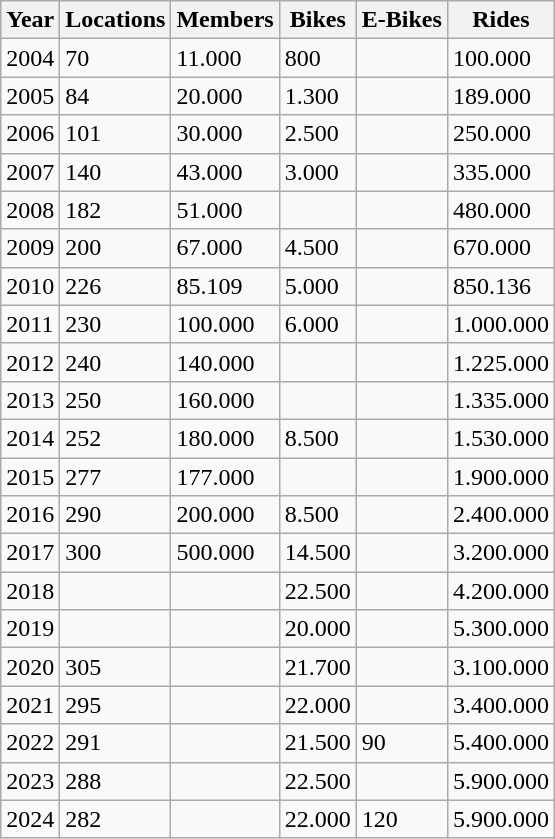<table class="wikitable">
<tr>
<th>Year</th>
<th>Locations</th>
<th>Members</th>
<th>Bikes</th>
<th>E-Bikes</th>
<th>Rides</th>
</tr>
<tr>
<td>2004</td>
<td>70</td>
<td>11.000</td>
<td>800</td>
<td></td>
<td>100.000</td>
</tr>
<tr>
<td>2005</td>
<td>84</td>
<td>20.000</td>
<td>1.300</td>
<td></td>
<td>189.000</td>
</tr>
<tr>
<td>2006</td>
<td>101</td>
<td>30.000</td>
<td>2.500</td>
<td></td>
<td>250.000</td>
</tr>
<tr>
<td>2007</td>
<td>140</td>
<td>43.000</td>
<td>3.000</td>
<td></td>
<td>335.000</td>
</tr>
<tr>
<td>2008</td>
<td>182</td>
<td>51.000</td>
<td></td>
<td></td>
<td>480.000</td>
</tr>
<tr>
<td>2009</td>
<td>200</td>
<td>67.000</td>
<td>4.500</td>
<td></td>
<td>670.000</td>
</tr>
<tr>
<td>2010</td>
<td>226</td>
<td>85.109</td>
<td>5.000</td>
<td></td>
<td>850.136</td>
</tr>
<tr>
<td>2011</td>
<td>230</td>
<td>100.000</td>
<td>6.000</td>
<td></td>
<td>1.000.000</td>
</tr>
<tr>
<td>2012</td>
<td>240</td>
<td>140.000</td>
<td></td>
<td></td>
<td>1.225.000</td>
</tr>
<tr>
<td>2013</td>
<td>250</td>
<td>160.000</td>
<td></td>
<td></td>
<td>1.335.000</td>
</tr>
<tr>
<td>2014</td>
<td>252</td>
<td>180.000</td>
<td>8.500</td>
<td></td>
<td>1.530.000</td>
</tr>
<tr>
<td>2015</td>
<td>277</td>
<td>177.000</td>
<td></td>
<td></td>
<td>1.900.000</td>
</tr>
<tr>
<td>2016</td>
<td>290</td>
<td>200.000</td>
<td>8.500</td>
<td></td>
<td>2.400.000</td>
</tr>
<tr>
<td>2017</td>
<td>300</td>
<td>500.000</td>
<td>14.500</td>
<td></td>
<td>3.200.000</td>
</tr>
<tr>
<td>2018</td>
<td></td>
<td></td>
<td>22.500</td>
<td></td>
<td>4.200.000</td>
</tr>
<tr>
<td>2019</td>
<td></td>
<td></td>
<td>20.000</td>
<td></td>
<td>5.300.000</td>
</tr>
<tr>
<td>2020</td>
<td>305</td>
<td></td>
<td>21.700</td>
<td></td>
<td>3.100.000</td>
</tr>
<tr>
<td>2021</td>
<td>295</td>
<td></td>
<td>22.000</td>
<td></td>
<td>3.400.000</td>
</tr>
<tr>
<td>2022</td>
<td>291</td>
<td></td>
<td>21.500</td>
<td>90</td>
<td>5.400.000</td>
</tr>
<tr>
<td>2023</td>
<td>288</td>
<td></td>
<td>22.500</td>
<td></td>
<td>5.900.000</td>
</tr>
<tr>
<td>2024</td>
<td>282</td>
<td></td>
<td>22.000</td>
<td>120</td>
<td>5.900.000</td>
</tr>
</table>
